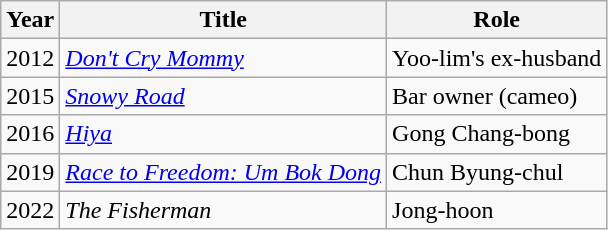<table class="wikitable">
<tr>
<th>Year</th>
<th>Title</th>
<th>Role</th>
</tr>
<tr>
<td>2012</td>
<td><em><a href='#'>Don't Cry Mommy</a></em></td>
<td>Yoo-lim's ex-husband</td>
</tr>
<tr>
<td>2015</td>
<td><em><a href='#'>Snowy Road</a></em></td>
<td>Bar owner (cameo)</td>
</tr>
<tr>
<td>2016</td>
<td><em><a href='#'>Hiya</a></em></td>
<td>Gong Chang-bong</td>
</tr>
<tr>
<td>2019</td>
<td><em><a href='#'>Race to Freedom: Um Bok Dong</a></em></td>
<td>Chun Byung-chul</td>
</tr>
<tr>
<td>2022</td>
<td><em>The Fisherman</em></td>
<td>Jong-hoon</td>
</tr>
</table>
